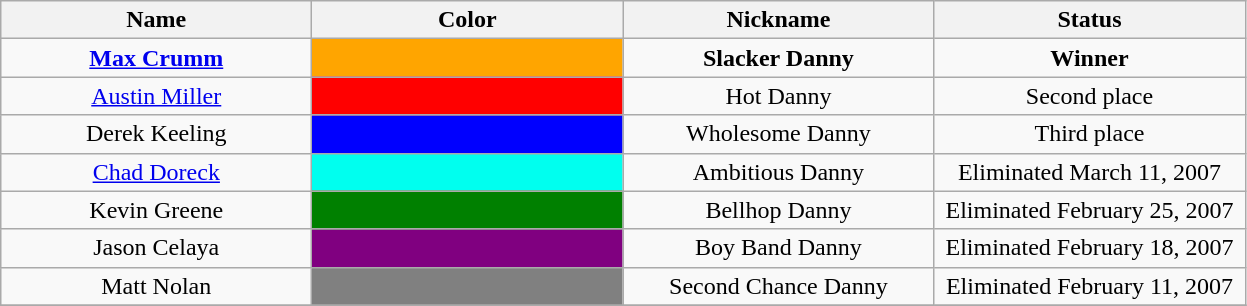<table class="wikitable" style="text-align: center">
<tr>
<th width="200">Name</th>
<th width="200">Color</th>
<th width="200">Nickname</th>
<th width="200">Status</th>
</tr>
<tr>
<td><strong><a href='#'>Max Crumm</a></strong></td>
<td bgcolor="orange"><span> </span></td>
<td><strong>Slacker Danny</strong></td>
<td><strong>Winner</strong></td>
</tr>
<tr>
<td><a href='#'>Austin Miller</a></td>
<td bgcolor="red"><span> </span></td>
<td>Hot Danny</td>
<td>Second place</td>
</tr>
<tr>
<td>Derek Keeling</td>
<td bgcolor="blue"><span> </span></td>
<td>Wholesome Danny</td>
<td>Third place</td>
</tr>
<tr>
<td><a href='#'>Chad Doreck</a></td>
<td bgcolor="#00FFEF"><span> </span></td>
<td>Ambitious Danny</td>
<td>Eliminated March 11, 2007</td>
</tr>
<tr>
<td>Kevin Greene</td>
<td bgcolor="green"><span> </span></td>
<td>Bellhop Danny</td>
<td>Eliminated February 25, 2007</td>
</tr>
<tr>
<td>Jason Celaya</td>
<td bgcolor="purple"><span> </span></td>
<td>Boy Band Danny</td>
<td>Eliminated February 18, 2007</td>
</tr>
<tr>
<td>Matt Nolan</td>
<td bgcolor="grey"><span> </span></td>
<td>Second Chance Danny</td>
<td>Eliminated February 11, 2007</td>
</tr>
<tr>
</tr>
</table>
